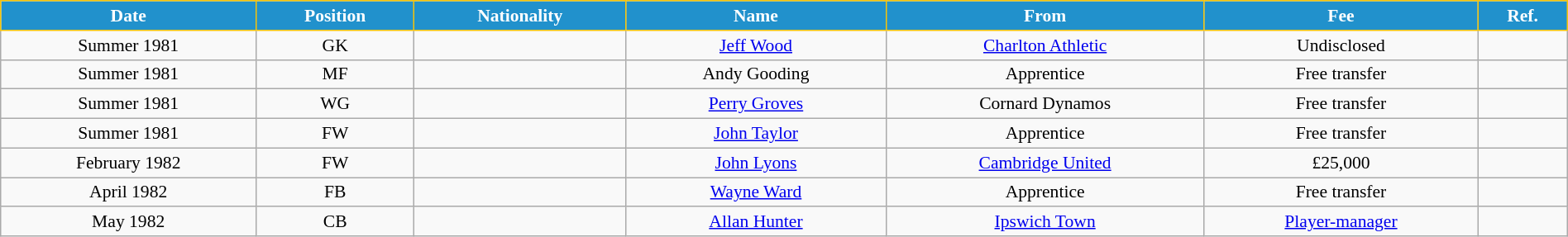<table class="wikitable" style="text-align:center; font-size:90%; width:100%;">
<tr>
<th style="background:#2191CC; color:white; border:1px solid #F7C408; text-align:center;">Date</th>
<th style="background:#2191CC; color:white; border:1px solid #F7C408; text-align:center;">Position</th>
<th style="background:#2191CC; color:white; border:1px solid #F7C408; text-align:center;">Nationality</th>
<th style="background:#2191CC; color:white; border:1px solid #F7C408; text-align:center;">Name</th>
<th style="background:#2191CC; color:white; border:1px solid #F7C408; text-align:center;">From</th>
<th style="background:#2191CC; color:white; border:1px solid #F7C408; text-align:center;">Fee</th>
<th style="background:#2191CC; color:white; border:1px solid #F7C408; text-align:center;">Ref.</th>
</tr>
<tr>
<td>Summer 1981</td>
<td>GK</td>
<td></td>
<td><a href='#'>Jeff Wood</a></td>
<td> <a href='#'>Charlton Athletic</a></td>
<td>Undisclosed</td>
<td></td>
</tr>
<tr>
<td>Summer 1981</td>
<td>MF</td>
<td></td>
<td>Andy Gooding</td>
<td>Apprentice</td>
<td>Free transfer</td>
<td></td>
</tr>
<tr>
<td>Summer 1981</td>
<td>WG</td>
<td></td>
<td><a href='#'>Perry Groves</a></td>
<td> Cornard Dynamos</td>
<td>Free transfer</td>
<td></td>
</tr>
<tr>
<td>Summer 1981</td>
<td>FW</td>
<td></td>
<td><a href='#'>John Taylor</a></td>
<td>Apprentice</td>
<td>Free transfer</td>
<td></td>
</tr>
<tr>
<td>February 1982</td>
<td>FW</td>
<td></td>
<td><a href='#'>John Lyons</a></td>
<td> <a href='#'>Cambridge United</a></td>
<td>£25,000</td>
<td></td>
</tr>
<tr>
<td>April 1982</td>
<td>FB</td>
<td></td>
<td><a href='#'>Wayne Ward</a></td>
<td>Apprentice</td>
<td>Free transfer</td>
<td></td>
</tr>
<tr>
<td>May 1982</td>
<td>CB</td>
<td></td>
<td><a href='#'>Allan Hunter</a></td>
<td> <a href='#'>Ipswich Town</a></td>
<td><a href='#'>Player-manager</a></td>
<td></td>
</tr>
</table>
